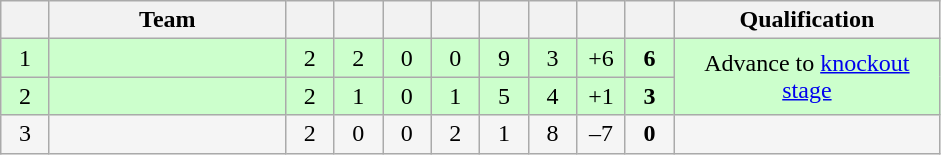<table class="wikitable" style="text-align: center;">
<tr>
<th width="25"></th>
<th width="150">Team</th>
<th width="25"></th>
<th width="25"></th>
<th width="25"></th>
<th width="25"></th>
<th width="25"></th>
<th width="25"></th>
<th width="25"></th>
<th width="25"></th>
<th width="170">Qualification</th>
</tr>
<tr align=center style="background:#ccffcc;">
<td>1</td>
<td style="text-align:left;"></td>
<td>2</td>
<td>2</td>
<td>0</td>
<td>0</td>
<td>9</td>
<td>3</td>
<td>+6</td>
<td><strong>6</strong></td>
<td rowspan="2">Advance to <a href='#'>knockout stage</a></td>
</tr>
<tr align=center style="background:#ccffcc;">
<td>2</td>
<td style="text-align:left;"></td>
<td>2</td>
<td>1</td>
<td>0</td>
<td>1</td>
<td>5</td>
<td>4</td>
<td>+1</td>
<td><strong>3</strong></td>
</tr>
<tr align=center style="background:#f5f5f5;">
<td>3</td>
<td style="text-align:left;"></td>
<td>2</td>
<td>0</td>
<td>0</td>
<td>2</td>
<td>1</td>
<td>8</td>
<td>–7</td>
<td><strong>0</strong></td>
<td></td>
</tr>
</table>
